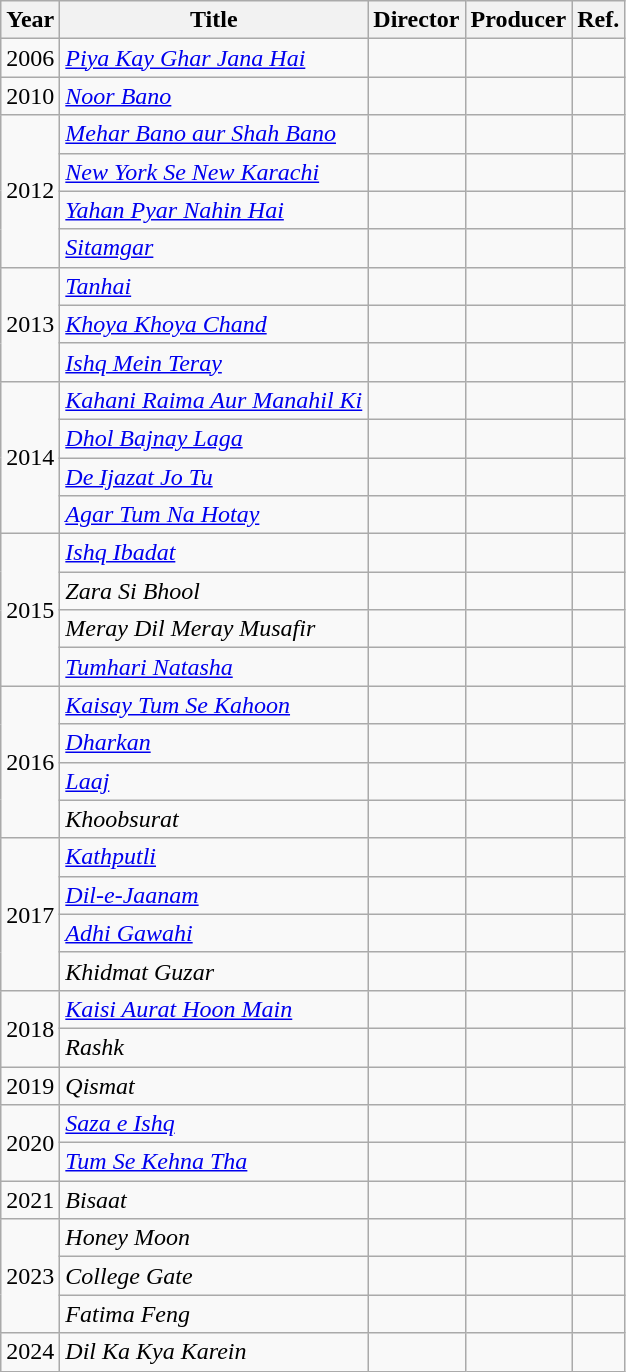<table class="wikitable">
<tr>
<th>Year</th>
<th>Title</th>
<th>Director</th>
<th>Producer</th>
<th>Ref.</th>
</tr>
<tr>
<td>2006</td>
<td><em><a href='#'>Piya Kay Ghar Jana Hai</a></em></td>
<td></td>
<td></td>
<td></td>
</tr>
<tr>
<td>2010</td>
<td><em><a href='#'>Noor Bano</a></em></td>
<td></td>
<td></td>
<td></td>
</tr>
<tr>
<td rowspan="4">2012</td>
<td><em><a href='#'>Mehar Bano aur Shah Bano</a></em></td>
<td></td>
<td></td>
<td></td>
</tr>
<tr>
<td><em><a href='#'>New York Se New Karachi</a></em></td>
<td></td>
<td></td>
<td></td>
</tr>
<tr>
<td><em><a href='#'>Yahan Pyar Nahin Hai</a></em></td>
<td></td>
<td></td>
<td></td>
</tr>
<tr>
<td><em><a href='#'>Sitamgar</a></em></td>
<td></td>
<td></td>
<td></td>
</tr>
<tr>
<td rowspan="3">2013</td>
<td><em><a href='#'>Tanhai</a></em></td>
<td></td>
<td></td>
<td></td>
</tr>
<tr>
<td><em><a href='#'>Khoya Khoya Chand</a></em></td>
<td></td>
<td></td>
<td></td>
</tr>
<tr>
<td><em><a href='#'>Ishq Mein Teray</a></em></td>
<td></td>
<td></td>
<td></td>
</tr>
<tr>
<td rowspan="4">2014</td>
<td><em><a href='#'>Kahani Raima Aur Manahil Ki</a></em></td>
<td></td>
<td></td>
<td></td>
</tr>
<tr>
<td><em><a href='#'>Dhol Bajnay Laga</a></em></td>
<td></td>
<td></td>
<td></td>
</tr>
<tr>
<td><em><a href='#'>De Ijazat Jo Tu</a></em></td>
<td></td>
<td></td>
<td></td>
</tr>
<tr>
<td><em><a href='#'>Agar Tum Na Hotay</a></em></td>
<td></td>
<td></td>
<td></td>
</tr>
<tr>
<td rowspan="4">2015</td>
<td><em><a href='#'>Ishq Ibadat</a></em></td>
<td></td>
<td></td>
<td></td>
</tr>
<tr>
<td><em>Zara Si Bhool</em></td>
<td></td>
<td></td>
<td></td>
</tr>
<tr>
<td><em>Meray Dil Meray Musafir</em></td>
<td></td>
<td></td>
<td></td>
</tr>
<tr>
<td><em><a href='#'>Tumhari Natasha</a></em></td>
<td></td>
<td></td>
<td></td>
</tr>
<tr>
<td rowspan="4">2016</td>
<td><em><a href='#'>Kaisay Tum Se Kahoon</a></em></td>
<td></td>
<td></td>
<td></td>
</tr>
<tr>
<td><em><a href='#'>Dharkan</a></em></td>
<td></td>
<td></td>
<td></td>
</tr>
<tr>
<td><em><a href='#'>Laaj</a></em></td>
<td></td>
<td></td>
<td></td>
</tr>
<tr>
<td><em>Khoobsurat</em></td>
<td></td>
<td></td>
<td></td>
</tr>
<tr>
<td rowspan="4">2017</td>
<td><em><a href='#'>Kathputli</a></em></td>
<td></td>
<td></td>
<td></td>
</tr>
<tr>
<td><em><a href='#'>Dil-e-Jaanam</a></em></td>
<td></td>
<td></td>
<td></td>
</tr>
<tr>
<td><em><a href='#'>Adhi Gawahi</a></em></td>
<td></td>
<td></td>
<td></td>
</tr>
<tr>
<td><em>Khidmat Guzar</em></td>
<td></td>
<td></td>
<td></td>
</tr>
<tr>
<td rowspan="2">2018</td>
<td><em><a href='#'>Kaisi Aurat Hoon Main</a></em></td>
<td></td>
<td></td>
<td></td>
</tr>
<tr>
<td><em>Rashk</em></td>
<td></td>
<td></td>
<td></td>
</tr>
<tr>
<td>2019</td>
<td><em>Qismat</em></td>
<td></td>
<td></td>
<td></td>
</tr>
<tr>
<td rowspan="2">2020</td>
<td><em><a href='#'>Saza e Ishq</a></em></td>
<td></td>
<td></td>
<td></td>
</tr>
<tr>
<td><em><a href='#'>Tum Se Kehna Tha</a></em></td>
<td></td>
<td></td>
<td></td>
</tr>
<tr>
<td>2021</td>
<td><em>Bisaat</em></td>
<td></td>
<td></td>
<td></td>
</tr>
<tr>
<td rowspan="3">2023</td>
<td><em>Honey Moon</em></td>
<td></td>
<td></td>
<td></td>
</tr>
<tr>
<td><em>College Gate</em></td>
<td></td>
<td></td>
<td></td>
</tr>
<tr>
<td><em>Fatima Feng</em></td>
<td></td>
<td></td>
<td></td>
</tr>
<tr>
<td>2024</td>
<td><em>Dil Ka Kya Karein</em></td>
<td></td>
<td></td>
<td></td>
</tr>
</table>
